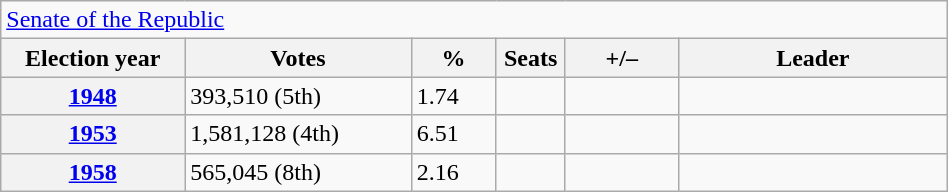<table class=wikitable style="width:50%; border:1px #AAAAFF solid">
<tr>
<td colspan=6><a href='#'>Senate of the Republic</a></td>
</tr>
<tr>
<th width=13%>Election year</th>
<th width=16%>Votes</th>
<th width=6%>%</th>
<th width=1%>Seats</th>
<th width=8%>+/–</th>
<th width=19%>Leader</th>
</tr>
<tr>
<th><a href='#'>1948</a></th>
<td>393,510 (5th)</td>
<td>1.74</td>
<td></td>
<td></td>
<td></td>
</tr>
<tr>
<th><a href='#'>1953</a></th>
<td>1,581,128 (4th)</td>
<td>6.51</td>
<td></td>
<td></td>
<td></td>
</tr>
<tr>
<th><a href='#'>1958</a></th>
<td>565,045 (8th)</td>
<td>2.16</td>
<td></td>
<td></td>
<td></td>
</tr>
</table>
